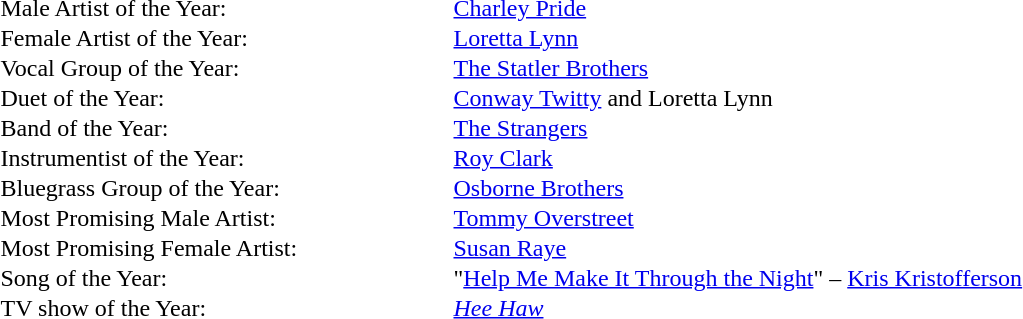<table cellspacing="0" border="0" cellpadding="1">
<tr>
<td style="width:300px;">Male Artist of the Year:</td>
<td><a href='#'>Charley Pride</a></td>
</tr>
<tr>
<td>Female Artist of the Year:</td>
<td><a href='#'>Loretta Lynn</a></td>
</tr>
<tr>
<td>Vocal Group of the Year:</td>
<td><a href='#'>The Statler Brothers</a></td>
</tr>
<tr>
<td>Duet of the Year:</td>
<td><a href='#'>Conway Twitty</a> and Loretta Lynn</td>
</tr>
<tr>
<td>Band of the Year:</td>
<td><a href='#'>The Strangers</a></td>
</tr>
<tr>
<td>Instrumentist of the Year:</td>
<td><a href='#'>Roy Clark</a></td>
</tr>
<tr>
<td>Bluegrass Group of the Year:</td>
<td><a href='#'>Osborne Brothers</a></td>
</tr>
<tr>
<td>Most Promising Male Artist:</td>
<td><a href='#'>Tommy Overstreet</a></td>
</tr>
<tr>
<td>Most Promising Female Artist:</td>
<td><a href='#'>Susan Raye</a></td>
</tr>
<tr>
<td>Song of the Year:</td>
<td>"<a href='#'>Help Me Make It Through the Night</a>" – <a href='#'>Kris Kristofferson</a></td>
</tr>
<tr>
<td>TV show of the Year:</td>
<td><em><a href='#'>Hee Haw</a></em></td>
</tr>
<tr>
</tr>
</table>
